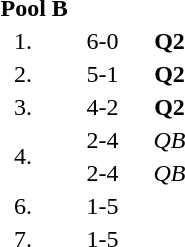<table style="text-align:center">
<tr>
<td colspan=4 align=left><strong>Pool B</strong></td>
</tr>
<tr>
<td width=30>1.</td>
<td align=left></td>
<td width=60>6-0</td>
<td><strong>Q2</strong></td>
</tr>
<tr>
<td>2.</td>
<td align=left></td>
<td>5-1</td>
<td><strong>Q2</strong></td>
</tr>
<tr>
<td>3.</td>
<td align=left></td>
<td>4-2</td>
<td><strong>Q2</strong></td>
</tr>
<tr>
<td rowspan=2>4.</td>
<td align=left></td>
<td>2-4</td>
<td><em>QB</em></td>
</tr>
<tr>
<td align=left></td>
<td>2-4</td>
<td><em>QB</em></td>
</tr>
<tr>
<td>6.</td>
<td align=left></td>
<td>1-5</td>
<td></td>
</tr>
<tr>
<td>7.</td>
<td align=left></td>
<td>1-5</td>
<td></td>
</tr>
</table>
